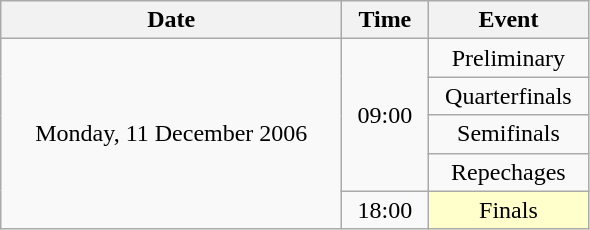<table class = "wikitable" style="text-align:center;">
<tr>
<th width=220>Date</th>
<th width=50>Time</th>
<th width=100>Event</th>
</tr>
<tr>
<td rowspan=5>Monday, 11 December 2006</td>
<td rowspan=4>09:00</td>
<td>Preliminary</td>
</tr>
<tr>
<td>Quarterfinals</td>
</tr>
<tr>
<td>Semifinals</td>
</tr>
<tr>
<td>Repechages</td>
</tr>
<tr>
<td>18:00</td>
<td bgcolor=ffffcc>Finals</td>
</tr>
</table>
